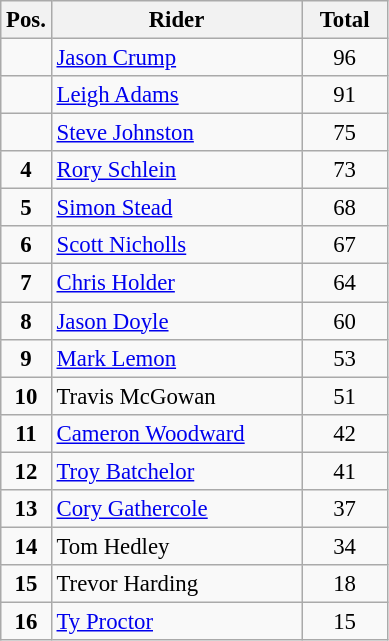<table class="wikitable" style="font-size: 95%">
<tr>
<th width=20px>Pos.</th>
<th width=160px>Rider</th>
<th width=50px>Total</th>
</tr>
<tr align="center" >
<td></td>
<td align="left"><a href='#'>Jason Crump</a></td>
<td>96</td>
</tr>
<tr align="center" >
<td></td>
<td align="left"><a href='#'>Leigh Adams</a></td>
<td>91</td>
</tr>
<tr align="center" >
<td></td>
<td align="left"><a href='#'>Steve Johnston</a></td>
<td>75</td>
</tr>
<tr align="center">
<td><strong>4</strong></td>
<td align="left"><a href='#'>Rory Schlein</a></td>
<td>73</td>
</tr>
<tr align="center">
<td><strong>5</strong></td>
<td align="left"><a href='#'>Simon Stead</a></td>
<td>68</td>
</tr>
<tr align="center">
<td><strong>6</strong></td>
<td align="left"><a href='#'>Scott Nicholls</a></td>
<td>67</td>
</tr>
<tr align="center">
<td><strong>7</strong></td>
<td align="left"><a href='#'>Chris Holder</a></td>
<td>64</td>
</tr>
<tr align="center">
<td><strong>8</strong></td>
<td align="left"><a href='#'>Jason Doyle</a></td>
<td>60</td>
</tr>
<tr align="center">
<td><strong>9</strong></td>
<td align="left"><a href='#'>Mark Lemon</a></td>
<td>53</td>
</tr>
<tr align="center">
<td><strong>10</strong></td>
<td align="left">Travis McGowan</td>
<td>51</td>
</tr>
<tr align="center">
<td><strong>11</strong></td>
<td align="left"><a href='#'>Cameron Woodward</a></td>
<td>42</td>
</tr>
<tr align="center">
<td><strong>12</strong></td>
<td align="left"><a href='#'>Troy Batchelor</a></td>
<td>41</td>
</tr>
<tr align="center">
<td><strong>13</strong></td>
<td align="left"><a href='#'>Cory Gathercole</a></td>
<td>37</td>
</tr>
<tr align="center">
<td><strong>14</strong></td>
<td align="left">Tom Hedley</td>
<td>34</td>
</tr>
<tr align="center">
<td><strong>15</strong></td>
<td align="left">Trevor Harding</td>
<td>18</td>
</tr>
<tr align="center">
<td><strong>16</strong></td>
<td align="left"><a href='#'>Ty Proctor</a></td>
<td>15</td>
</tr>
</table>
